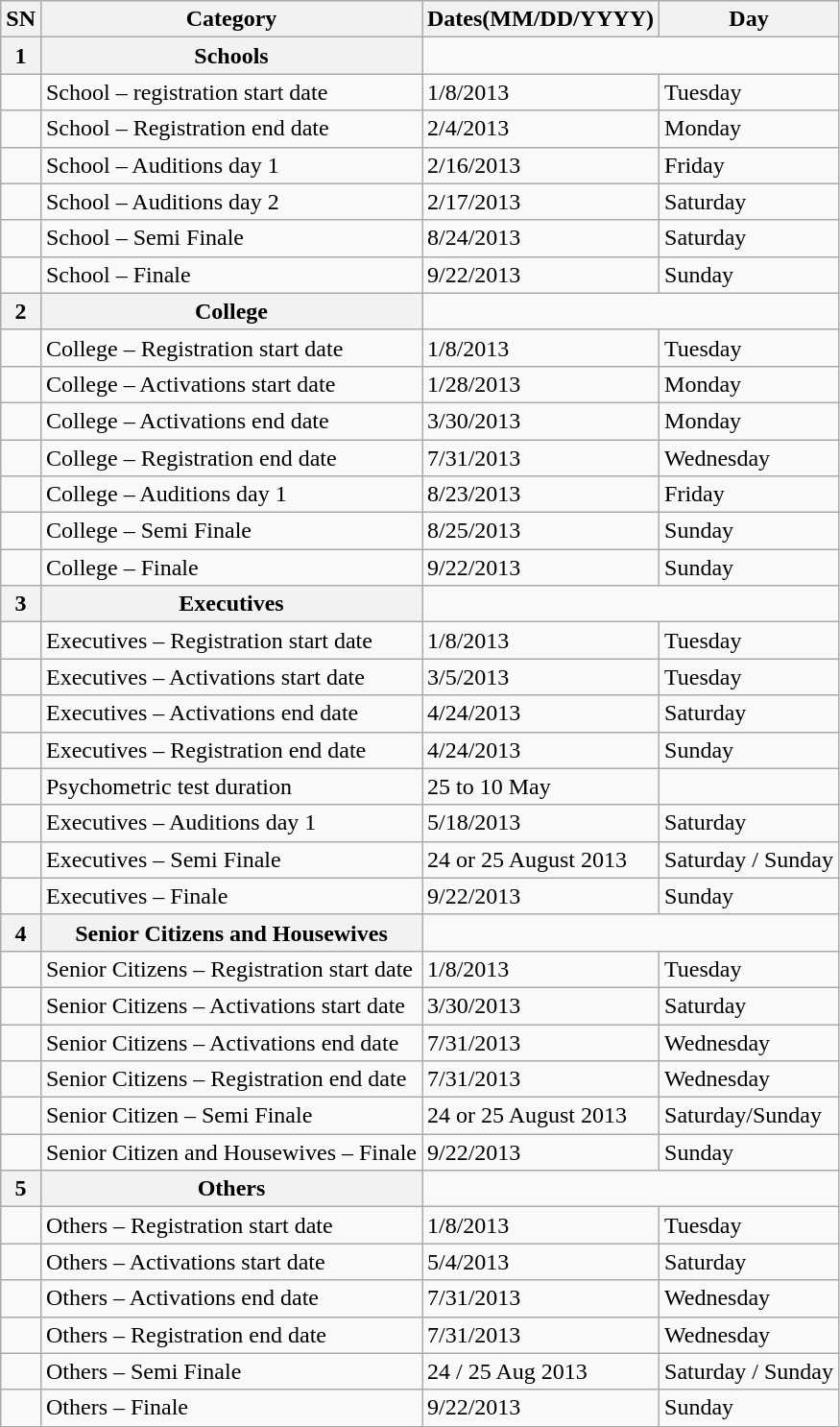<table class="wikitable">
<tr>
<th>SN</th>
<th>Category</th>
<th>Dates(MM/DD/YYYY)</th>
<th>Day</th>
</tr>
<tr>
<th>1</th>
<th>Schools</th>
</tr>
<tr>
<td></td>
<td>School  – registration start date</td>
<td>1/8/2013</td>
<td>Tuesday</td>
</tr>
<tr>
<td></td>
<td>School  – Registration end date</td>
<td>2/4/2013</td>
<td>Monday</td>
</tr>
<tr>
<td></td>
<td>School  – Auditions day 1</td>
<td>2/16/2013</td>
<td>Friday</td>
</tr>
<tr>
<td></td>
<td>School  – Auditions day 2</td>
<td>2/17/2013</td>
<td>Saturday</td>
</tr>
<tr>
<td></td>
<td>School  – Semi Finale</td>
<td>8/24/2013</td>
<td>Saturday</td>
</tr>
<tr>
<td></td>
<td>School – Finale</td>
<td>9/22/2013</td>
<td>Sunday</td>
</tr>
<tr>
<th>2</th>
<th>College</th>
</tr>
<tr>
<td></td>
<td>College  – Registration start date</td>
<td>1/8/2013</td>
<td>Tuesday</td>
</tr>
<tr>
<td></td>
<td>College  – Activations start date</td>
<td>1/28/2013</td>
<td>Monday</td>
</tr>
<tr>
<td></td>
<td>College  – Activations end date</td>
<td>3/30/2013</td>
<td>Monday</td>
</tr>
<tr>
<td></td>
<td>College  – Registration end date</td>
<td>7/31/2013</td>
<td>Wednesday</td>
</tr>
<tr>
<td></td>
<td>College  – Auditions day 1</td>
<td>8/23/2013</td>
<td>Friday</td>
</tr>
<tr>
<td></td>
<td>College  – Semi Finale</td>
<td>8/25/2013</td>
<td>Sunday</td>
</tr>
<tr>
<td></td>
<td>College  – Finale</td>
<td>9/22/2013</td>
<td>Sunday</td>
</tr>
<tr>
<th>3</th>
<th>Executives</th>
</tr>
<tr>
<td></td>
<td>Executives – Registration start date</td>
<td>1/8/2013</td>
<td>Tuesday</td>
</tr>
<tr>
<td></td>
<td>Executives  – Activations start date</td>
<td>3/5/2013</td>
<td>Tuesday</td>
</tr>
<tr>
<td></td>
<td>Executives  – Activations end date</td>
<td>4/24/2013</td>
<td>Saturday</td>
</tr>
<tr>
<td></td>
<td>Executives  – Registration end date</td>
<td>4/24/2013</td>
<td>Sunday</td>
</tr>
<tr>
<td></td>
<td>Psychometric test duration</td>
<td>25 to 10 May</td>
</tr>
<tr>
<td></td>
<td>Executives  – Auditions day 1</td>
<td>5/18/2013</td>
<td>Saturday</td>
</tr>
<tr>
<td></td>
<td>Executives  – Semi Finale</td>
<td>24 or 25 August 2013</td>
<td>Saturday / Sunday</td>
</tr>
<tr>
<td></td>
<td>Executives  – Finale</td>
<td>9/22/2013</td>
<td>Sunday</td>
</tr>
<tr>
<th>4</th>
<th>Senior Citizens and Housewives</th>
</tr>
<tr>
<td></td>
<td>Senior Citizens – Registration start date</td>
<td>1/8/2013</td>
<td>Tuesday</td>
</tr>
<tr>
<td></td>
<td>Senior Citizens – Activations start date</td>
<td>3/30/2013</td>
<td>Saturday</td>
</tr>
<tr>
<td></td>
<td>Senior Citizens – Activations end date</td>
<td>7/31/2013</td>
<td>Wednesday</td>
</tr>
<tr>
<td></td>
<td>Senior Citizens – Registration end date</td>
<td>7/31/2013</td>
<td>Wednesday</td>
</tr>
<tr>
<td></td>
<td>Senior Citizen  – Semi Finale</td>
<td>24 or 25 August 2013</td>
<td>Saturday/Sunday</td>
</tr>
<tr>
<td></td>
<td>Senior Citizen and Housewives – Finale</td>
<td>9/22/2013</td>
<td>Sunday</td>
</tr>
<tr>
<th>5</th>
<th>Others</th>
</tr>
<tr>
<td></td>
<td>Others – Registration start date</td>
<td>1/8/2013</td>
<td>Tuesday</td>
</tr>
<tr>
<td></td>
<td>Others – Activations start date</td>
<td>5/4/2013</td>
<td>Saturday</td>
</tr>
<tr>
<td></td>
<td>Others – Activations end date</td>
<td>7/31/2013</td>
<td>Wednesday</td>
</tr>
<tr>
<td></td>
<td>Others – Registration end date</td>
<td>7/31/2013</td>
<td>Wednesday</td>
</tr>
<tr>
<td></td>
<td>Others – Semi Finale</td>
<td>24 / 25 Aug 2013</td>
<td>Saturday / Sunday</td>
</tr>
<tr>
<td></td>
<td>Others – Finale</td>
<td>9/22/2013</td>
<td>Sunday</td>
</tr>
</table>
